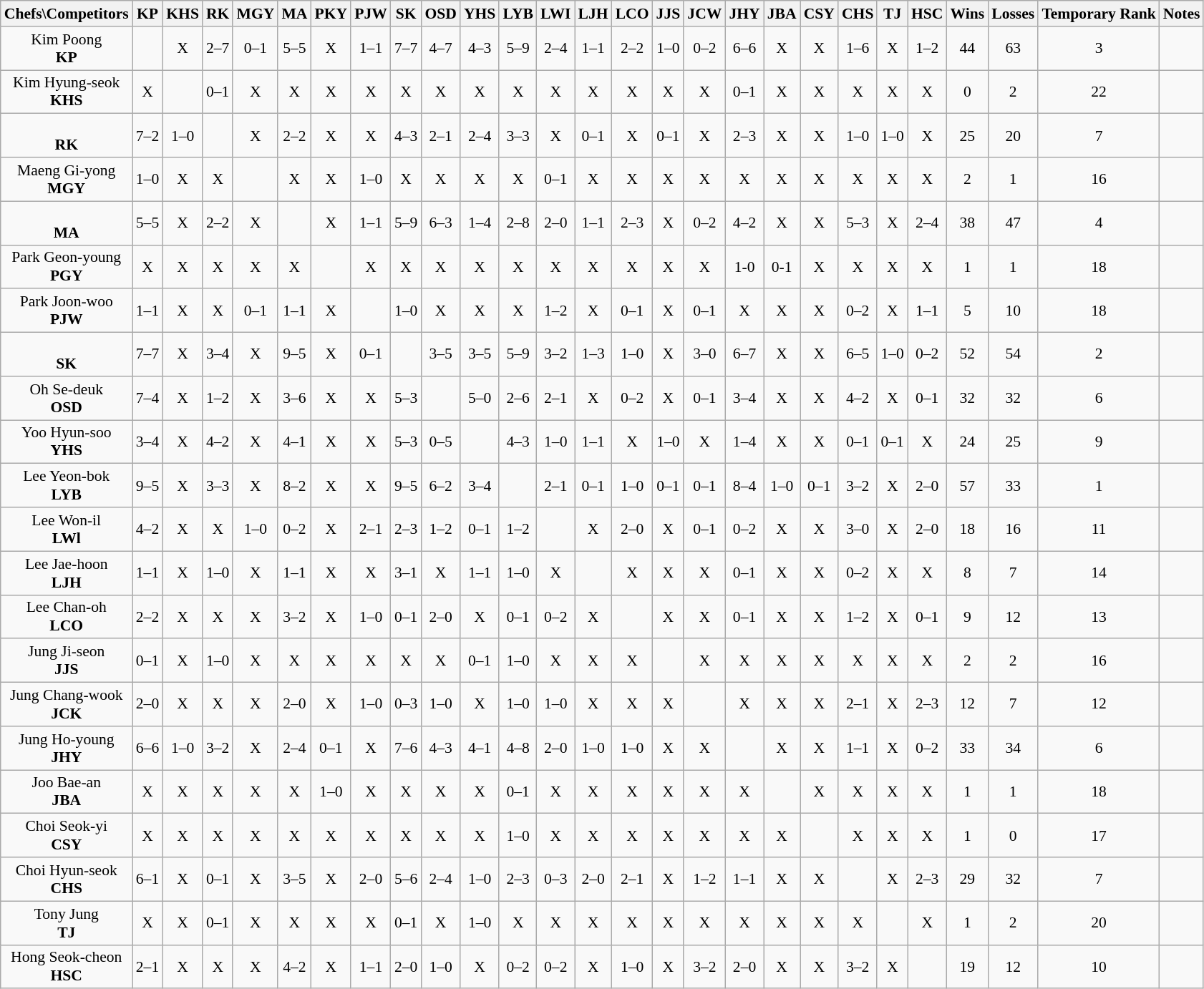<table class="wikitable sortable" style="text-align:center; font-size:90%;">
<tr>
<th>Chefs\Competitors</th>
<th>KP</th>
<th>KHS</th>
<th>RK</th>
<th>MGY</th>
<th>MA</th>
<th>PKY</th>
<th>PJW</th>
<th>SK</th>
<th>OSD</th>
<th>YHS</th>
<th>LYB</th>
<th>LWI</th>
<th>LJH</th>
<th>LCO</th>
<th>JJS</th>
<th>JCW</th>
<th>JHY</th>
<th>JBA</th>
<th>CSY</th>
<th>CHS</th>
<th>TJ</th>
<th>HSC</th>
<th>Wins</th>
<th>Losses</th>
<th>Temporary Rank</th>
<th class="unsortable">Notes</th>
</tr>
<tr>
<td>Kim Poong<br><strong>KP</strong></td>
<td></td>
<td>X</td>
<td>2–7</td>
<td>0–1</td>
<td>5–5</td>
<td>X</td>
<td>1–1</td>
<td>7–7</td>
<td>4–7</td>
<td>4–3</td>
<td>5–9</td>
<td>2–4</td>
<td>1–1</td>
<td>2–2</td>
<td>1–0</td>
<td>0–2</td>
<td>6–6</td>
<td>X</td>
<td>X</td>
<td>1–6</td>
<td>X</td>
<td>1–2</td>
<td>44 </td>
<td>63</td>
<td>3</td>
<td></td>
</tr>
<tr>
<td>Kim Hyung-seok<br><strong>KHS</strong></td>
<td>X</td>
<td></td>
<td>0–1</td>
<td>X</td>
<td>X</td>
<td>X</td>
<td>X</td>
<td>X</td>
<td>X</td>
<td>X</td>
<td>X</td>
<td>X</td>
<td>X</td>
<td>X</td>
<td>X</td>
<td>X</td>
<td>0–1</td>
<td>X</td>
<td>X</td>
<td>X</td>
<td>X</td>
<td>X</td>
<td>0 </td>
<td>2</td>
<td>22</td>
<td></td>
</tr>
<tr>
<td><br><strong>RK</strong></td>
<td>7–2</td>
<td>1–0</td>
<td></td>
<td>X</td>
<td>2–2</td>
<td>X</td>
<td>X</td>
<td>4–3</td>
<td>2–1</td>
<td>2–4</td>
<td>3–3</td>
<td>X</td>
<td>0–1</td>
<td>X</td>
<td>0–1</td>
<td>X</td>
<td>2–3</td>
<td>X</td>
<td>X</td>
<td>1–0</td>
<td>1–0</td>
<td>X</td>
<td>25 </td>
<td>20</td>
<td>7</td>
<td></td>
</tr>
<tr>
<td>Maeng Gi-yong<br><strong>MGY</strong></td>
<td>1–0</td>
<td>X</td>
<td>X</td>
<td></td>
<td>X</td>
<td>X</td>
<td>1–0</td>
<td>X</td>
<td>X</td>
<td>X</td>
<td>X</td>
<td>0–1</td>
<td>X</td>
<td>X</td>
<td>X</td>
<td>X</td>
<td>X</td>
<td>X</td>
<td>X</td>
<td>X</td>
<td>X</td>
<td>X</td>
<td>2 </td>
<td>1</td>
<td>16</td>
<td></td>
</tr>
<tr>
<td><br><strong>MA</strong></td>
<td>5–5</td>
<td>X</td>
<td>2–2</td>
<td>X</td>
<td></td>
<td>X</td>
<td>1–1</td>
<td>5–9</td>
<td>6–3</td>
<td>1–4</td>
<td>2–8</td>
<td>2–0</td>
<td>1–1</td>
<td>2–3</td>
<td>X</td>
<td>0–2</td>
<td>4–2</td>
<td>X</td>
<td>X</td>
<td>5–3</td>
<td>X</td>
<td>2–4</td>
<td>38 </td>
<td>47</td>
<td>4</td>
<td></td>
</tr>
<tr>
<td>Park Geon-young<br><strong>PGY</strong></td>
<td>X</td>
<td>X</td>
<td>X</td>
<td>X</td>
<td>X</td>
<td></td>
<td>X</td>
<td>X</td>
<td>X</td>
<td>X</td>
<td>X</td>
<td>X</td>
<td>X</td>
<td>X</td>
<td>X</td>
<td>X</td>
<td>1-0</td>
<td>0-1</td>
<td>X</td>
<td>X</td>
<td>X</td>
<td>X</td>
<td>1 </td>
<td>1</td>
<td>18</td>
<td></td>
</tr>
<tr>
<td>Park Joon-woo<br><strong>PJW</strong></td>
<td>1–1</td>
<td>X</td>
<td>X</td>
<td>0–1</td>
<td>1–1</td>
<td>X</td>
<td></td>
<td>1–0</td>
<td>X</td>
<td>X</td>
<td>X</td>
<td>1–2</td>
<td>X</td>
<td>0–1</td>
<td>X</td>
<td>0–1</td>
<td>X</td>
<td>X</td>
<td>X</td>
<td>0–2</td>
<td>X</td>
<td>1–1</td>
<td>5 </td>
<td>10</td>
<td>18</td>
<td></td>
</tr>
<tr>
<td><br><strong>SK</strong></td>
<td>7–7</td>
<td>X</td>
<td>3–4</td>
<td>X</td>
<td>9–5</td>
<td>X</td>
<td>0–1</td>
<td></td>
<td>3–5</td>
<td>3–5</td>
<td>5–9</td>
<td>3–2</td>
<td>1–3</td>
<td>1–0</td>
<td>X</td>
<td>3–0</td>
<td>6–7</td>
<td>X</td>
<td>X</td>
<td>6–5</td>
<td>1–0</td>
<td>0–2</td>
<td>52 </td>
<td>54</td>
<td>2</td>
<td></td>
</tr>
<tr>
<td>Oh Se-deuk<br><strong>OSD</strong></td>
<td>7–4</td>
<td>X</td>
<td>1–2</td>
<td>X</td>
<td>3–6</td>
<td>X</td>
<td>X</td>
<td>5–3</td>
<td></td>
<td>5–0</td>
<td>2–6</td>
<td>2–1</td>
<td>X</td>
<td>0–2</td>
<td>X</td>
<td>0–1</td>
<td>3–4</td>
<td>X</td>
<td>X</td>
<td>4–2</td>
<td>X</td>
<td>0–1</td>
<td>32 </td>
<td>32</td>
<td>6</td>
<td></td>
</tr>
<tr>
<td>Yoo Hyun-soo<br><strong>YHS</strong></td>
<td>3–4</td>
<td>X</td>
<td>4–2</td>
<td>X</td>
<td>4–1</td>
<td>X</td>
<td>X</td>
<td>5–3</td>
<td>0–5</td>
<td></td>
<td>4–3</td>
<td>1–0</td>
<td>1–1</td>
<td>X</td>
<td>1–0</td>
<td>X</td>
<td>1–4</td>
<td>X</td>
<td>X</td>
<td>0–1</td>
<td>0–1</td>
<td>X</td>
<td>24 </td>
<td>25</td>
<td>9</td>
<td></td>
</tr>
<tr>
<td>Lee Yeon-bok<br><strong>LYB</strong></td>
<td>9–5</td>
<td>X</td>
<td>3–3</td>
<td>X</td>
<td>8–2</td>
<td>X</td>
<td>X</td>
<td>9–5</td>
<td>6–2</td>
<td>3–4</td>
<td></td>
<td>2–1</td>
<td>0–1</td>
<td>1–0</td>
<td>0–1</td>
<td>0–1</td>
<td>8–4</td>
<td>1–0</td>
<td>0–1</td>
<td>3–2</td>
<td>X</td>
<td>2–0</td>
<td>57 </td>
<td>33</td>
<td>1</td>
<td></td>
</tr>
<tr>
<td>Lee Won-il<br><strong>LWl</strong></td>
<td>4–2</td>
<td>X</td>
<td>X</td>
<td>1–0</td>
<td>0–2</td>
<td>X</td>
<td>2–1</td>
<td>2–3</td>
<td>1–2</td>
<td>0–1</td>
<td>1–2</td>
<td></td>
<td>X</td>
<td>2–0</td>
<td>X</td>
<td>0–1</td>
<td>0–2</td>
<td>X</td>
<td>X</td>
<td>3–0</td>
<td>X</td>
<td>2–0</td>
<td>18 </td>
<td>16</td>
<td>11</td>
<td></td>
</tr>
<tr>
<td>Lee Jae-hoon<br><strong>LJH</strong></td>
<td>1–1</td>
<td>X</td>
<td>1–0</td>
<td>X</td>
<td>1–1</td>
<td>X</td>
<td>X</td>
<td>3–1</td>
<td>X</td>
<td>1–1</td>
<td>1–0</td>
<td>X</td>
<td></td>
<td>X</td>
<td>X</td>
<td>X</td>
<td>0–1</td>
<td>X</td>
<td>X</td>
<td>0–2</td>
<td>X</td>
<td>X</td>
<td>8 </td>
<td>7</td>
<td>14</td>
<td></td>
</tr>
<tr>
<td>Lee Chan-oh<br><strong>LCO</strong></td>
<td>2–2</td>
<td>X</td>
<td>X</td>
<td>X</td>
<td>3–2</td>
<td>X</td>
<td>1–0</td>
<td>0–1</td>
<td>2–0</td>
<td>X</td>
<td>0–1</td>
<td>0–2</td>
<td>X</td>
<td></td>
<td>X</td>
<td>X</td>
<td>0–1</td>
<td>X</td>
<td>X</td>
<td>1–2</td>
<td>X</td>
<td>0–1</td>
<td>9 </td>
<td>12</td>
<td>13</td>
<td></td>
</tr>
<tr>
<td>Jung Ji-seon<br><strong>JJS</strong></td>
<td>0–1</td>
<td>X</td>
<td>1–0</td>
<td>X</td>
<td>X</td>
<td>X</td>
<td>X</td>
<td>X</td>
<td>X</td>
<td>0–1</td>
<td>1–0</td>
<td>X</td>
<td>X</td>
<td>X</td>
<td></td>
<td>X</td>
<td>X</td>
<td>X</td>
<td>X</td>
<td>X</td>
<td>X</td>
<td>X</td>
<td>2 </td>
<td>2</td>
<td>16</td>
<td></td>
</tr>
<tr>
<td>Jung Chang-wook<br><strong>JCK</strong></td>
<td>2–0</td>
<td>X</td>
<td>X</td>
<td>X</td>
<td>2–0</td>
<td>X</td>
<td>1–0</td>
<td>0–3</td>
<td>1–0</td>
<td>X</td>
<td>1–0</td>
<td>1–0</td>
<td>X</td>
<td>X</td>
<td>X</td>
<td></td>
<td>X</td>
<td>X</td>
<td>X</td>
<td>2–1</td>
<td>X</td>
<td>2–3</td>
<td>12 </td>
<td>7</td>
<td>12</td>
<td></td>
</tr>
<tr>
<td>Jung Ho-young<br><strong>JHY</strong></td>
<td>6–6</td>
<td>1–0</td>
<td>3–2</td>
<td>X</td>
<td>2–4</td>
<td>0–1</td>
<td>X</td>
<td>7–6</td>
<td>4–3</td>
<td>4–1</td>
<td>4–8</td>
<td>2–0</td>
<td>1–0</td>
<td>1–0</td>
<td>X</td>
<td>X</td>
<td></td>
<td>X</td>
<td>X</td>
<td>1–1</td>
<td>X</td>
<td>0–2</td>
<td>33 </td>
<td>34</td>
<td>6</td>
<td></td>
</tr>
<tr>
<td>Joo Bae-an<br><strong>JBA</strong></td>
<td>X</td>
<td>X</td>
<td>X</td>
<td>X</td>
<td>X</td>
<td>1–0</td>
<td>X</td>
<td>X</td>
<td>X</td>
<td>X</td>
<td>0–1</td>
<td>X</td>
<td>X</td>
<td>X</td>
<td>X</td>
<td>X</td>
<td>X</td>
<td></td>
<td>X</td>
<td>X</td>
<td>X</td>
<td>X</td>
<td>1 </td>
<td>1</td>
<td>18</td>
<td></td>
</tr>
<tr>
<td>Choi Seok-yi<br><strong>CSY</strong></td>
<td>X</td>
<td>X</td>
<td>X</td>
<td>X</td>
<td>X</td>
<td>X</td>
<td>X</td>
<td>X</td>
<td>X</td>
<td>X</td>
<td>1–0</td>
<td>X</td>
<td>X</td>
<td>X</td>
<td>X</td>
<td>X</td>
<td>X</td>
<td>X</td>
<td></td>
<td>X</td>
<td>X</td>
<td>X</td>
<td>1 </td>
<td>0</td>
<td>17</td>
<td></td>
</tr>
<tr>
<td>Choi Hyun-seok<br><strong>CHS</strong></td>
<td>6–1</td>
<td>X</td>
<td>0–1</td>
<td>X</td>
<td>3–5</td>
<td>X</td>
<td>2–0</td>
<td>5–6</td>
<td>2–4</td>
<td>1–0</td>
<td>2–3</td>
<td>0–3</td>
<td>2–0</td>
<td>2–1</td>
<td>X</td>
<td>1–2</td>
<td>1–1</td>
<td>X</td>
<td>X</td>
<td></td>
<td>X</td>
<td>2–3</td>
<td>29 </td>
<td>32</td>
<td>7</td>
<td></td>
</tr>
<tr>
<td>Tony Jung<br><strong>TJ</strong></td>
<td>X</td>
<td>X</td>
<td>0–1</td>
<td>X</td>
<td>X</td>
<td>X</td>
<td>X</td>
<td>0–1</td>
<td>X</td>
<td>1–0</td>
<td>X</td>
<td>X</td>
<td>X</td>
<td>X</td>
<td>X</td>
<td>X</td>
<td>X</td>
<td>X</td>
<td>X</td>
<td>X</td>
<td></td>
<td>X</td>
<td>1 </td>
<td>2</td>
<td>20</td>
<td></td>
</tr>
<tr>
<td>Hong Seok-cheon <br><strong>HSC</strong></td>
<td>2–1</td>
<td>X</td>
<td>X</td>
<td>X</td>
<td>4–2</td>
<td>X</td>
<td>1–1</td>
<td>2–0</td>
<td>1–0</td>
<td>X</td>
<td>0–2</td>
<td>0–2</td>
<td>X</td>
<td>1–0</td>
<td>X</td>
<td>3–2</td>
<td>2–0</td>
<td>X</td>
<td>X</td>
<td>3–2</td>
<td>X</td>
<td></td>
<td>19 </td>
<td>12</td>
<td>10</td>
<td></td>
</tr>
</table>
